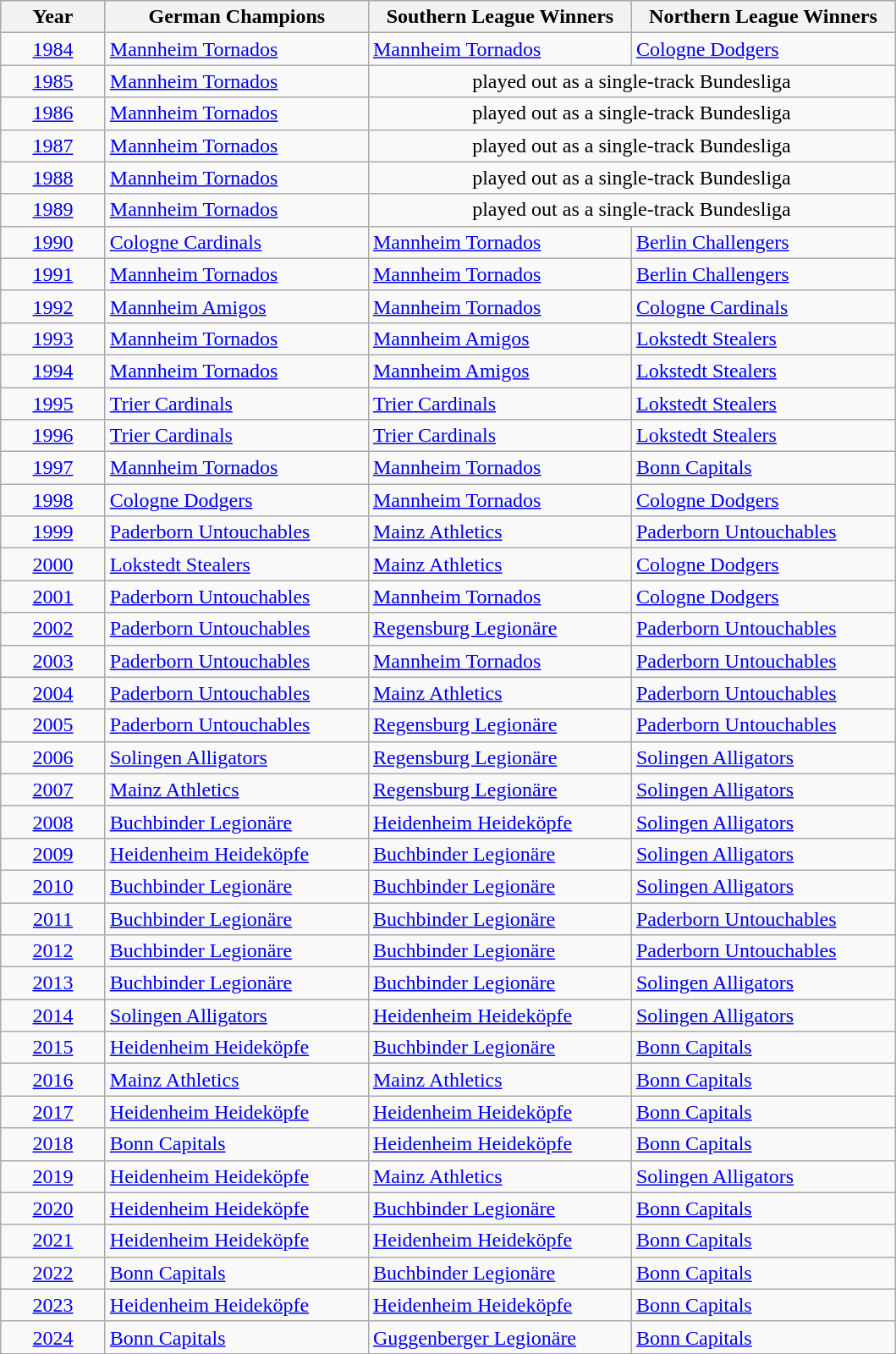<table class="wikitable sortable">
<tr style="background:#CEDAF2">
<th width="75">Year</th>
<th width="200">German Champions</th>
<th width="200">Southern League Winners</th>
<th width="200">Northern League Winners</th>
</tr>
<tr>
<td align="center"><a href='#'>1984</a></td>
<td><a href='#'>Mannheim Tornados</a></td>
<td><a href='#'>Mannheim Tornados</a></td>
<td><a href='#'>Cologne Dodgers</a></td>
</tr>
<tr>
<td align="center"><a href='#'>1985</a></td>
<td><a href='#'>Mannheim Tornados</a></td>
<td colspan="2" style="text-align:center">played out as a single-track Bundesliga</td>
</tr>
<tr>
<td align="center"><a href='#'>1986</a></td>
<td><a href='#'>Mannheim Tornados</a></td>
<td colspan="2" style="text-align:center">played out as a single-track Bundesliga</td>
</tr>
<tr>
<td align="center"><a href='#'>1987</a></td>
<td><a href='#'>Mannheim Tornados</a></td>
<td colspan="2" style="text-align:center">played out as a single-track Bundesliga</td>
</tr>
<tr>
<td align="center"><a href='#'>1988</a></td>
<td><a href='#'>Mannheim Tornados</a></td>
<td colspan="2" style="text-align:center">played out as a single-track Bundesliga</td>
</tr>
<tr>
<td align="center"><a href='#'>1989</a></td>
<td><a href='#'>Mannheim Tornados</a></td>
<td colspan="2" style="text-align:center">played out as a single-track Bundesliga</td>
</tr>
<tr>
<td align="center"><a href='#'>1990</a></td>
<td><a href='#'>Cologne Cardinals</a></td>
<td><a href='#'>Mannheim Tornados</a></td>
<td><a href='#'>Berlin Challengers</a></td>
</tr>
<tr>
<td align="center"><a href='#'>1991</a></td>
<td><a href='#'>Mannheim Tornados</a></td>
<td><a href='#'>Mannheim Tornados</a></td>
<td><a href='#'>Berlin Challengers</a></td>
</tr>
<tr>
<td align="center"><a href='#'>1992</a></td>
<td><a href='#'>Mannheim Amigos</a></td>
<td><a href='#'>Mannheim Tornados</a></td>
<td><a href='#'>Cologne Cardinals</a></td>
</tr>
<tr>
<td align="center"><a href='#'>1993</a></td>
<td><a href='#'>Mannheim Tornados</a></td>
<td><a href='#'>Mannheim Amigos</a></td>
<td><a href='#'>Lokstedt Stealers</a></td>
</tr>
<tr>
<td align="center"><a href='#'>1994</a></td>
<td><a href='#'>Mannheim Tornados</a></td>
<td><a href='#'>Mannheim Amigos</a></td>
<td><a href='#'>Lokstedt Stealers</a></td>
</tr>
<tr>
<td align="center"><a href='#'>1995</a></td>
<td><a href='#'>Trier Cardinals</a></td>
<td><a href='#'>Trier Cardinals</a></td>
<td><a href='#'>Lokstedt Stealers</a></td>
</tr>
<tr>
<td align="center"><a href='#'>1996</a></td>
<td><a href='#'>Trier Cardinals</a></td>
<td><a href='#'>Trier Cardinals</a></td>
<td><a href='#'>Lokstedt Stealers</a></td>
</tr>
<tr>
<td align="center"><a href='#'>1997</a></td>
<td><a href='#'>Mannheim Tornados</a></td>
<td><a href='#'>Mannheim Tornados</a></td>
<td><a href='#'>Bonn Capitals</a></td>
</tr>
<tr>
<td align="center"><a href='#'>1998</a></td>
<td><a href='#'>Cologne Dodgers</a></td>
<td><a href='#'>Mannheim Tornados</a></td>
<td><a href='#'>Cologne Dodgers</a></td>
</tr>
<tr>
<td align="center"><a href='#'>1999</a></td>
<td><a href='#'>Paderborn Untouchables</a></td>
<td><a href='#'>Mainz Athletics</a></td>
<td><a href='#'>Paderborn Untouchables</a></td>
</tr>
<tr>
<td align="center"><a href='#'>2000</a></td>
<td><a href='#'>Lokstedt Stealers</a></td>
<td><a href='#'>Mainz Athletics</a></td>
<td><a href='#'>Cologne Dodgers</a></td>
</tr>
<tr>
<td align="center"><a href='#'>2001</a></td>
<td><a href='#'>Paderborn Untouchables</a></td>
<td><a href='#'>Mannheim Tornados</a></td>
<td><a href='#'>Cologne Dodgers</a></td>
</tr>
<tr>
<td align="center"><a href='#'>2002</a></td>
<td><a href='#'>Paderborn Untouchables</a></td>
<td><a href='#'>Regensburg Legionäre</a></td>
<td><a href='#'>Paderborn Untouchables</a></td>
</tr>
<tr>
<td align="center"><a href='#'>2003</a></td>
<td><a href='#'>Paderborn Untouchables</a></td>
<td><a href='#'>Mannheim Tornados</a></td>
<td><a href='#'>Paderborn Untouchables</a></td>
</tr>
<tr>
<td align="center"><a href='#'>2004</a></td>
<td><a href='#'>Paderborn Untouchables</a></td>
<td><a href='#'>Mainz Athletics</a></td>
<td><a href='#'>Paderborn Untouchables</a></td>
</tr>
<tr>
<td align="center"><a href='#'>2005</a></td>
<td><a href='#'>Paderborn Untouchables</a></td>
<td><a href='#'>Regensburg Legionäre</a></td>
<td><a href='#'>Paderborn Untouchables</a></td>
</tr>
<tr>
<td align="center"><a href='#'>2006</a></td>
<td><a href='#'>Solingen Alligators</a></td>
<td><a href='#'>Regensburg Legionäre</a></td>
<td><a href='#'>Solingen Alligators</a></td>
</tr>
<tr>
<td align="center"><a href='#'>2007</a></td>
<td><a href='#'>Mainz Athletics</a></td>
<td><a href='#'>Regensburg Legionäre</a></td>
<td><a href='#'>Solingen Alligators</a></td>
</tr>
<tr>
<td align="center"><a href='#'>2008</a></td>
<td><a href='#'>Buchbinder Legionäre</a></td>
<td><a href='#'>Heidenheim Heideköpfe</a></td>
<td><a href='#'>Solingen Alligators</a></td>
</tr>
<tr>
<td align="center"><a href='#'>2009</a></td>
<td><a href='#'>Heidenheim Heideköpfe</a></td>
<td><a href='#'>Buchbinder Legionäre</a></td>
<td><a href='#'>Solingen Alligators</a></td>
</tr>
<tr>
<td align="center"><a href='#'>2010</a></td>
<td><a href='#'>Buchbinder Legionäre</a></td>
<td><a href='#'>Buchbinder Legionäre</a></td>
<td><a href='#'>Solingen Alligators</a></td>
</tr>
<tr>
<td align="center"><a href='#'>2011</a></td>
<td><a href='#'>Buchbinder Legionäre</a></td>
<td><a href='#'>Buchbinder Legionäre</a></td>
<td><a href='#'>Paderborn Untouchables</a></td>
</tr>
<tr>
<td align="center"><a href='#'>2012</a></td>
<td><a href='#'>Buchbinder Legionäre</a></td>
<td><a href='#'>Buchbinder Legionäre</a></td>
<td><a href='#'>Paderborn Untouchables</a></td>
</tr>
<tr>
<td align="center"><a href='#'>2013</a></td>
<td><a href='#'>Buchbinder Legionäre</a></td>
<td><a href='#'>Buchbinder Legionäre</a></td>
<td><a href='#'>Solingen Alligators</a></td>
</tr>
<tr>
<td align="center"><a href='#'>2014</a></td>
<td><a href='#'>Solingen Alligators</a></td>
<td><a href='#'>Heidenheim Heideköpfe</a></td>
<td><a href='#'>Solingen Alligators</a></td>
</tr>
<tr>
<td align="center"><a href='#'>2015</a></td>
<td><a href='#'>Heidenheim Heideköpfe</a></td>
<td><a href='#'>Buchbinder Legionäre</a></td>
<td><a href='#'>Bonn Capitals</a></td>
</tr>
<tr>
<td align="center"><a href='#'>2016</a></td>
<td><a href='#'>Mainz Athletics</a></td>
<td><a href='#'>Mainz Athletics</a></td>
<td><a href='#'>Bonn Capitals</a></td>
</tr>
<tr>
<td align="center"><a href='#'>2017</a></td>
<td><a href='#'>Heidenheim Heideköpfe</a></td>
<td><a href='#'>Heidenheim Heideköpfe</a></td>
<td><a href='#'>Bonn Capitals</a></td>
</tr>
<tr>
<td align="center"><a href='#'>2018</a></td>
<td><a href='#'>Bonn Capitals</a></td>
<td><a href='#'>Heidenheim Heideköpfe</a></td>
<td><a href='#'>Bonn Capitals</a></td>
</tr>
<tr>
<td align="center"><a href='#'>2019</a></td>
<td><a href='#'>Heidenheim Heideköpfe</a></td>
<td><a href='#'>Mainz Athletics</a></td>
<td><a href='#'>Solingen Alligators</a></td>
</tr>
<tr>
<td align="center"><a href='#'>2020</a></td>
<td><a href='#'>Heidenheim Heideköpfe</a></td>
<td><a href='#'>Buchbinder Legionäre</a></td>
<td><a href='#'>Bonn Capitals</a></td>
</tr>
<tr>
<td align="center"><a href='#'>2021</a></td>
<td><a href='#'>Heidenheim Heideköpfe</a></td>
<td><a href='#'>Heidenheim Heideköpfe</a></td>
<td><a href='#'>Bonn Capitals</a></td>
</tr>
<tr>
<td align="center"><a href='#'>2022</a></td>
<td><a href='#'>Bonn Capitals</a></td>
<td><a href='#'>Buchbinder Legionäre</a></td>
<td><a href='#'>Bonn Capitals</a></td>
</tr>
<tr>
<td align="center"><a href='#'>2023</a></td>
<td><a href='#'>Heidenheim Heideköpfe</a></td>
<td><a href='#'>Heidenheim Heideköpfe</a></td>
<td><a href='#'>Bonn Capitals</a></td>
</tr>
<tr>
<td align="center"><a href='#'>2024</a></td>
<td><a href='#'>Bonn Capitals</a></td>
<td><a href='#'>Guggenberger Legionäre</a></td>
<td><a href='#'>Bonn Capitals</a></td>
</tr>
</table>
